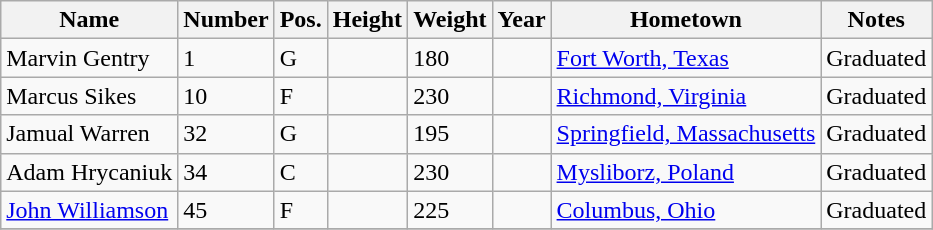<table class="wikitable sortable" border="1">
<tr>
<th>Name</th>
<th>Number</th>
<th>Pos.</th>
<th>Height</th>
<th>Weight</th>
<th>Year</th>
<th>Hometown</th>
<th class="unsortable">Notes</th>
</tr>
<tr>
<td>Marvin Gentry</td>
<td>1</td>
<td>G</td>
<td></td>
<td>180</td>
<td></td>
<td><a href='#'>Fort Worth, Texas</a></td>
<td>Graduated</td>
</tr>
<tr>
<td>Marcus Sikes</td>
<td>10</td>
<td>F</td>
<td></td>
<td>230</td>
<td></td>
<td><a href='#'>Richmond, Virginia</a></td>
<td>Graduated</td>
</tr>
<tr>
<td>Jamual Warren</td>
<td>32</td>
<td>G</td>
<td></td>
<td>195</td>
<td></td>
<td><a href='#'>Springfield, Massachusetts</a></td>
<td>Graduated</td>
</tr>
<tr>
<td>Adam Hrycaniuk</td>
<td>34</td>
<td>C</td>
<td></td>
<td>230</td>
<td></td>
<td><a href='#'>Mysliborz, Poland</a></td>
<td>Graduated</td>
</tr>
<tr>
<td><a href='#'>John Williamson</a></td>
<td>45</td>
<td>F</td>
<td></td>
<td>225</td>
<td></td>
<td><a href='#'>Columbus, Ohio</a></td>
<td>Graduated</td>
</tr>
<tr>
</tr>
</table>
